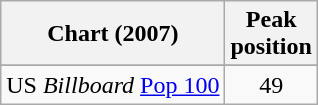<table class="wikitable">
<tr>
<th align="left">Chart (2007)</th>
<th align="left">Peak<br>position</th>
</tr>
<tr>
</tr>
<tr>
</tr>
<tr>
<td align="left">US <em>Billboard</em> <a href='#'>Pop 100</a></td>
<td align="center">49</td>
</tr>
</table>
